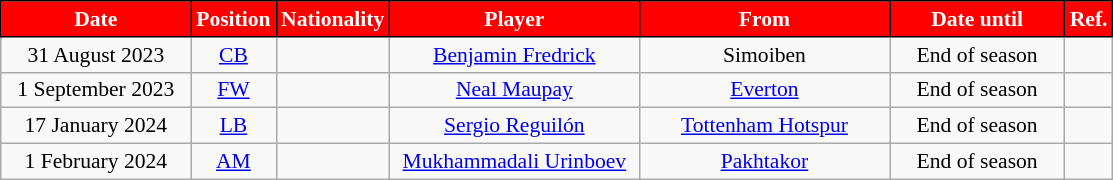<table class="wikitable" style="text-align:center; font-size:90%; ">
<tr>
<th style="background:#FF0000;color:white;border:1px solid black; width:120px;">Date</th>
<th style="background:#FF0000;color:white;border:1px solid black; width:50px;">Position</th>
<th style="background:#FF0000;color:white;border:1px solid black; width:50px;">Nationality</th>
<th style="background:#FF0000;color:white;border:1px solid black; width:160px;">Player</th>
<th style="background:#FF0000;color:white;border:1px solid black; width:160px;">From</th>
<th style="background:#FF0000;color:white;border:1px solid black; width:110px;">Date until</th>
<th style="background:#FF0000;color:white;border:1px solid black; width:25px;">Ref.</th>
</tr>
<tr>
<td>31 August 2023</td>
<td><a href='#'>CB</a></td>
<td></td>
<td><a href='#'>Benjamin Fredrick</a></td>
<td> Simoiben</td>
<td>End of season</td>
<td></td>
</tr>
<tr>
<td>1 September 2023</td>
<td><a href='#'>FW</a></td>
<td></td>
<td><a href='#'>Neal Maupay</a></td>
<td> <a href='#'>Everton</a></td>
<td>End of season</td>
<td></td>
</tr>
<tr>
<td>17 January 2024</td>
<td><a href='#'>LB</a></td>
<td></td>
<td><a href='#'>Sergio Reguilón</a></td>
<td> <a href='#'>Tottenham Hotspur</a></td>
<td>End of season</td>
<td></td>
</tr>
<tr>
<td>1 February 2024</td>
<td><a href='#'>AM</a></td>
<td></td>
<td><a href='#'>Mukhammadali Urinboev</a></td>
<td> <a href='#'>Pakhtakor</a></td>
<td>End of season</td>
<td></td>
</tr>
</table>
